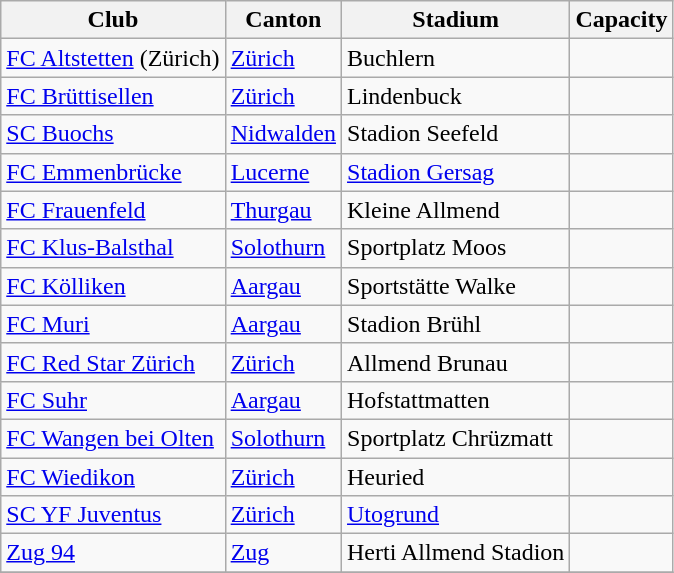<table class="wikitable">
<tr>
<th>Club</th>
<th>Canton</th>
<th>Stadium</th>
<th>Capacity</th>
</tr>
<tr>
<td><a href='#'>FC Altstetten</a> (Zürich)</td>
<td><a href='#'>Zürich</a></td>
<td>Buchlern</td>
<td></td>
</tr>
<tr>
<td><a href='#'>FC Brüttisellen</a></td>
<td><a href='#'>Zürich</a></td>
<td>Lindenbuck</td>
<td></td>
</tr>
<tr>
<td><a href='#'>SC Buochs</a></td>
<td><a href='#'>Nidwalden</a></td>
<td>Stadion Seefeld</td>
<td></td>
</tr>
<tr>
<td><a href='#'>FC Emmenbrücke</a></td>
<td><a href='#'>Lucerne</a></td>
<td><a href='#'>Stadion Gersag</a></td>
<td></td>
</tr>
<tr>
<td><a href='#'>FC Frauenfeld</a></td>
<td><a href='#'>Thurgau</a></td>
<td>Kleine Allmend</td>
<td></td>
</tr>
<tr>
<td><a href='#'>FC Klus-Balsthal</a></td>
<td><a href='#'>Solothurn</a></td>
<td>Sportplatz Moos</td>
<td></td>
</tr>
<tr>
<td><a href='#'>FC Kölliken</a></td>
<td><a href='#'>Aargau</a></td>
<td>Sportstätte Walke</td>
<td></td>
</tr>
<tr>
<td><a href='#'>FC Muri</a></td>
<td><a href='#'>Aargau</a></td>
<td>Stadion Brühl</td>
<td></td>
</tr>
<tr>
<td><a href='#'>FC Red Star Zürich</a></td>
<td><a href='#'>Zürich</a></td>
<td>Allmend Brunau</td>
<td></td>
</tr>
<tr>
<td><a href='#'>FC Suhr</a></td>
<td><a href='#'>Aargau</a></td>
<td>Hofstattmatten</td>
<td></td>
</tr>
<tr>
<td><a href='#'>FC Wangen bei Olten</a></td>
<td><a href='#'>Solothurn</a></td>
<td>Sportplatz Chrüzmatt</td>
<td></td>
</tr>
<tr>
<td><a href='#'>FC Wiedikon</a></td>
<td><a href='#'>Zürich</a></td>
<td>Heuried</td>
<td></td>
</tr>
<tr>
<td><a href='#'>SC YF Juventus</a></td>
<td><a href='#'>Zürich</a></td>
<td><a href='#'>Utogrund</a></td>
<td></td>
</tr>
<tr>
<td><a href='#'>Zug 94</a></td>
<td><a href='#'>Zug</a></td>
<td>Herti Allmend Stadion</td>
<td></td>
</tr>
<tr>
</tr>
</table>
